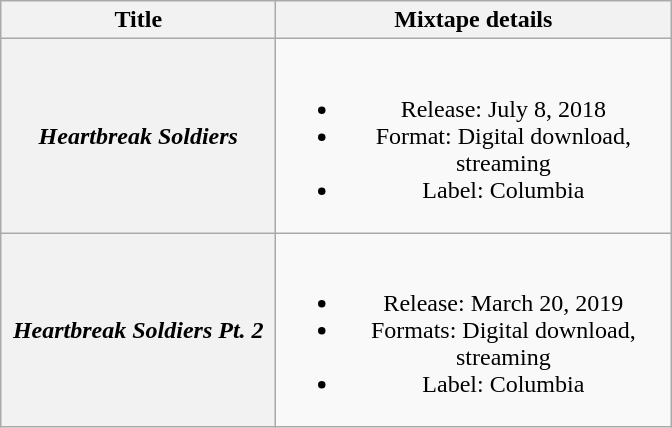<table class="wikitable plainrowheaders" style="text-align: center;">
<tr>
<th scope="col" style="width:11em;">Title</th>
<th scope="col" style="width:16em;">Mixtape details</th>
</tr>
<tr>
<th scope="row"><em>Heartbreak Soldiers</em></th>
<td><br><ul><li>Release: July 8, 2018</li><li>Format: Digital download, streaming</li><li>Label: Columbia</li></ul></td>
</tr>
<tr>
<th scope="row"><em>Heartbreak Soldiers Pt. 2</em></th>
<td><br><ul><li>Release: March 20, 2019</li><li>Formats: Digital download, streaming</li><li>Label: Columbia</li></ul></td>
</tr>
</table>
